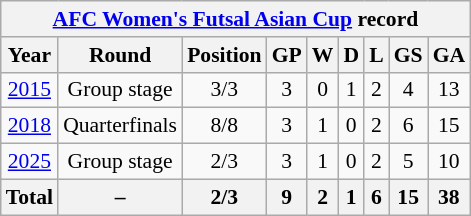<table class="wikitable" style="text-align: center;font-size:90%;">
<tr>
<th colspan=9><a href='#'>AFC Women's Futsal Asian Cup</a> record</th>
</tr>
<tr>
<th>Year</th>
<th>Round</th>
<th>Position</th>
<th>GP</th>
<th>W</th>
<th>D</th>
<th>L</th>
<th>GS</th>
<th>GA</th>
</tr>
<tr>
<td> <a href='#'>2015</a></td>
<td>Group stage</td>
<td>3/3</td>
<td>3</td>
<td>0</td>
<td>1</td>
<td>2</td>
<td>4</td>
<td>13</td>
</tr>
<tr>
<td> <a href='#'>2018</a></td>
<td>Quarterfinals</td>
<td>8/8</td>
<td>3</td>
<td>1</td>
<td>0</td>
<td>2</td>
<td>6</td>
<td>15</td>
</tr>
<tr>
<td> <a href='#'>2025</a></td>
<td>Group stage</td>
<td>2/3</td>
<td>3</td>
<td>1</td>
<td>0</td>
<td>2</td>
<td>5</td>
<td>10</td>
</tr>
<tr>
<th><strong>Total</strong></th>
<th>–</th>
<th><strong>2/3</strong></th>
<th><strong>9</strong></th>
<th><strong>2</strong></th>
<th><strong>1</strong></th>
<th><strong>6</strong></th>
<th><strong>15</strong></th>
<th><strong>38</strong></th>
</tr>
</table>
